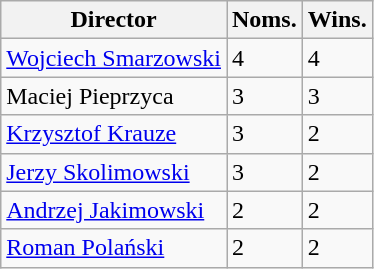<table class="wikitable sortable">
<tr>
<th>Director</th>
<th>Noms.</th>
<th>Wins.</th>
</tr>
<tr>
<td><a href='#'>Wojciech Smarzowski</a></td>
<td>4</td>
<td>4</td>
</tr>
<tr>
<td>Maciej Pieprzyca</td>
<td>3</td>
<td>3</td>
</tr>
<tr>
<td><a href='#'>Krzysztof Krauze</a></td>
<td>3</td>
<td>2</td>
</tr>
<tr>
<td><a href='#'>Jerzy Skolimowski</a></td>
<td>3</td>
<td>2</td>
</tr>
<tr>
<td><a href='#'>Andrzej Jakimowski</a></td>
<td>2</td>
<td>2</td>
</tr>
<tr>
<td><a href='#'>Roman Polański</a></td>
<td>2</td>
<td>2</td>
</tr>
</table>
